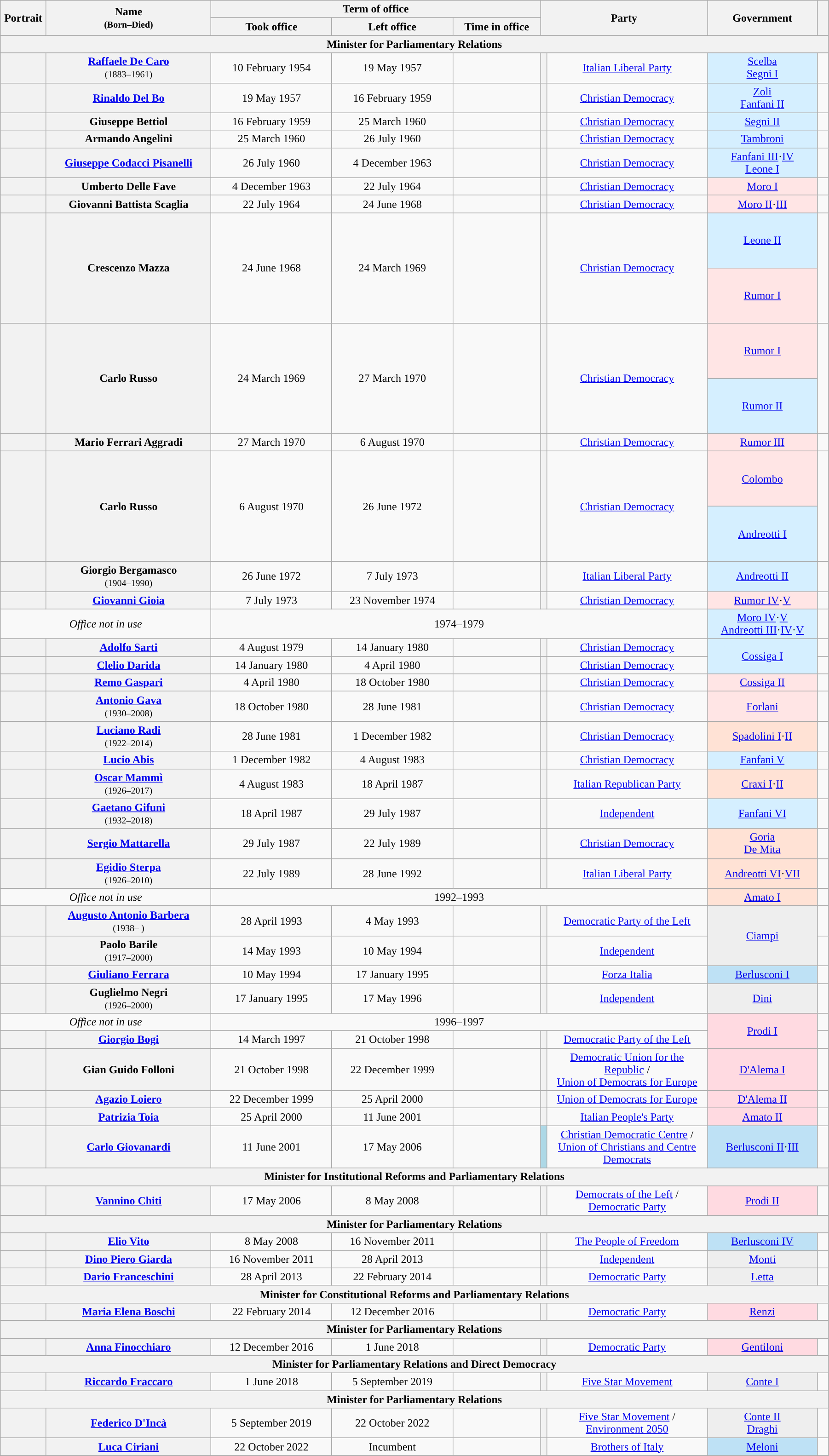<table class="wikitable" style="text-align:center; style="width=95%">
<tr>
<th width=1% rowspan=2>Portrait</th>
<th width=15% rowspan=2>Name<br><small>(Born–Died)</small></th>
<th width=30% colspan=3>Term of office</th>
<th width=15% rowspan=2 colspan=2>Party</th>
<th width=10% rowspan=2>Government</th>
<th width=1% rowspan=2></th>
</tr>
<tr style="text-align:center;">
<th width=11%>Took office</th>
<th width=11%>Left office</th>
<th width=8%>Time in office</th>
</tr>
<tr>
<th colspan=9>Minister for Parliamentary Relations</th>
</tr>
<tr>
<th></th>
<th scope="row" style="font-weight:normal"><strong><a href='#'>Raffaele De Caro</a></strong><br><small>(1883–1961)</small></th>
<td>10 February 1954</td>
<td>19 May 1957</td>
<td></td>
<th style="background:"></th>
<td><a href='#'>Italian Liberal Party</a></td>
<td bgcolor=#D5EFFF><a href='#'>Scelba</a><br><a href='#'>Segni I</a></td>
<td></td>
</tr>
<tr>
<th></th>
<th scope="row" style="font-weight:normal"><strong><a href='#'>Rinaldo Del Bo</a></strong><br></th>
<td>19 May 1957</td>
<td>16 February 1959</td>
<td></td>
<th style="background:"></th>
<td><a href='#'>Christian Democracy</a></td>
<td bgcolor=#D5EFFF><a href='#'>Zoli</a><br><a href='#'>Fanfani II</a></td>
<td></td>
</tr>
<tr>
<th></th>
<th scope="row" style="font-weight:normal"><strong>Giuseppe Bettiol</strong><br></th>
<td>16 February 1959</td>
<td>25 March 1960</td>
<td></td>
<th style="background:"></th>
<td><a href='#'>Christian Democracy</a></td>
<td bgcolor=#D5EFFF><a href='#'>Segni II</a></td>
<td></td>
</tr>
<tr>
<th></th>
<th scope="row" style="font-weight:normal"><strong>Armando Angelini</strong><br></th>
<td>25 March 1960</td>
<td>26 July 1960</td>
<td></td>
<th style="background:"></th>
<td><a href='#'>Christian Democracy</a></td>
<td bgcolor=#D5EFFF><a href='#'>Tambroni</a></td>
<td></td>
</tr>
<tr>
<th></th>
<th scope="row" style="font-weight:normal"><strong><a href='#'>Giuseppe Codacci Pisanelli</a></strong><br></th>
<td>26 July 1960</td>
<td>4 December 1963</td>
<td></td>
<th style="background:"></th>
<td><a href='#'>Christian Democracy</a></td>
<td bgcolor=#D5EFFF><a href='#'>Fanfani III</a>·<a href='#'>IV</a><br><a href='#'>Leone I</a></td>
<td></td>
</tr>
<tr>
<th></th>
<th scope="row" style="font-weight:normal"><strong>Umberto Delle Fave</strong><br></th>
<td>4 December 1963</td>
<td>22 July 1964</td>
<td></td>
<th style="background:"></th>
<td><a href='#'>Christian Democracy</a></td>
<td bgcolor=#FFE5E5><a href='#'>Moro I</a></td>
<td></td>
</tr>
<tr>
<th></th>
<th scope="row" style="font-weight:normal"><strong>Giovanni Battista Scaglia</strong><br></th>
<td>22 July 1964</td>
<td>24 June 1968</td>
<td></td>
<th style="background:"></th>
<td><a href='#'>Christian Democracy</a></td>
<td bgcolor=#FFE5E5><a href='#'>Moro II</a>·<a href='#'>III</a></td>
<td></td>
</tr>
<tr style="height:5em;">
<th rowspan=2></th>
<th scope="row" style="font-weight:normal" rowspan=2><strong>Crescenzo Mazza</strong><br></th>
<td rowspan=2>24 June 1968</td>
<td rowspan=2>24 March 1969</td>
<td rowspan=2></td>
<th rowspan=2 style="background:"></th>
<td rowspan=2><a href='#'>Christian Democracy</a></td>
<td bgcolor=#D5EFFF><a href='#'>Leone II</a></td>
<td rowspan=2></td>
</tr>
<tr style="height:5em;">
<td bgcolor=#FFE5E5><a href='#'>Rumor I</a></td>
</tr>
<tr style="height:5em;">
<th rowspan=2></th>
<th scope="row" style="font-weight:normal" rowspan=2><strong>Carlo Russo</strong><br></th>
<td rowspan=2>24 March 1969</td>
<td rowspan=2>27 March 1970</td>
<td rowspan=2></td>
<th rowspan=2 style="background:"></th>
<td rowspan=2><a href='#'>Christian Democracy</a></td>
<td bgcolor=#FFE5E5><a href='#'>Rumor I</a></td>
<td rowspan=2></td>
</tr>
<tr style="height:5em;">
<td bgcolor=#D5EFFF><a href='#'>Rumor II</a></td>
</tr>
<tr>
<th></th>
<th scope="row" style="font-weight:normal"><strong>Mario Ferrari Aggradi</strong><br></th>
<td>27 March 1970</td>
<td>6 August 1970</td>
<td></td>
<th style="background:"></th>
<td><a href='#'>Christian Democracy</a></td>
<td bgcolor=#FFE5E5><a href='#'>Rumor III</a></td>
<td></td>
</tr>
<tr style="height:5em;">
<th rowspan=2></th>
<th scope="row" style="font-weight:normal" rowspan=2><strong>Carlo Russo</strong><br></th>
<td rowspan=2>6 August 1970</td>
<td rowspan=2>26 June 1972</td>
<td rowspan=2></td>
<th rowspan=2 style="background:"></th>
<td rowspan=2><a href='#'>Christian Democracy</a></td>
<td bgcolor=#FFE5E5><a href='#'>Colombo</a></td>
<td rowspan=2></td>
</tr>
<tr style="height:5em;">
<td bgcolor=#D5EFFF><a href='#'>Andreotti I</a></td>
</tr>
<tr>
<th></th>
<th scope="row" style="font-weight:normal"><strong>Giorgio Bergamasco</strong><br><small>(1904–1990)</small></th>
<td>26 June 1972</td>
<td>7 July 1973</td>
<td></td>
<th style="background:"></th>
<td><a href='#'>Italian Liberal Party</a></td>
<td bgcolor=#D5EFFF><a href='#'>Andreotti II</a></td>
<td></td>
</tr>
<tr>
<th></th>
<th scope="row" style="font-weight:normal"><strong><a href='#'>Giovanni Gioia</a></strong><br></th>
<td>7 July 1973</td>
<td>23 November 1974</td>
<td></td>
<th style="background:"></th>
<td><a href='#'>Christian Democracy</a></td>
<td bgcolor=#FFE5E5><a href='#'>Rumor IV</a>·<a href='#'>V</a></td>
<td></td>
</tr>
<tr>
<td colspan=2><em>Office not in use</em></td>
<td colspan=5 align="center">1974–1979</td>
<td bgcolor=#D5EFFF><a href='#'>Moro IV</a>·<a href='#'>V</a><br><a href='#'>Andreotti III</a>·<a href='#'>IV</a>·<a href='#'>V</a></td>
<td></td>
</tr>
<tr>
<th></th>
<th scope="row" style="font-weight:normal"><strong><a href='#'>Adolfo Sarti</a></strong><br></th>
<td>4 August 1979</td>
<td>14 January 1980</td>
<td></td>
<th style="background:"></th>
<td><a href='#'>Christian Democracy</a></td>
<td rowspan=2 bgcolor=#D5EFFF><a href='#'>Cossiga I</a></td>
<td></td>
</tr>
<tr>
<th></th>
<th scope="row" style="font-weight:normal"><strong><a href='#'>Clelio Darida</a></strong><br></th>
<td>14 January 1980</td>
<td>4 April 1980</td>
<td></td>
<th style="background:"></th>
<td><a href='#'>Christian Democracy</a></td>
<td></td>
</tr>
<tr>
<th></th>
<th scope="row" style="font-weight:normal"><strong><a href='#'>Remo Gaspari</a></strong><br></th>
<td>4 April 1980</td>
<td>18 October 1980</td>
<td></td>
<th style="background:"></th>
<td><a href='#'>Christian Democracy</a></td>
<td bgcolor=#FFE5E5><a href='#'>Cossiga II</a></td>
<td></td>
</tr>
<tr>
<th></th>
<th scope="row" style="font-weight:normal"><strong><a href='#'>Antonio Gava</a></strong><br><small>(1930–2008)</small></th>
<td>18 October 1980</td>
<td>28 June 1981</td>
<td></td>
<th style="background:"></th>
<td><a href='#'>Christian Democracy</a></td>
<td bgcolor=#FFE5E5><a href='#'>Forlani</a></td>
<td></td>
</tr>
<tr>
<th></th>
<th scope="row" style="font-weight:normal"><strong><a href='#'>Luciano Radi</a></strong><br><small>(1922–2014)</small></th>
<td>28 June 1981</td>
<td>1 December 1982</td>
<td></td>
<th style="background:"></th>
<td><a href='#'>Christian Democracy</a></td>
<td bgcolor=#FFE2D5><a href='#'>Spadolini I</a>·<a href='#'>II</a></td>
<td></td>
</tr>
<tr>
<th></th>
<th scope="row" style="font-weight:normal"><strong><a href='#'>Lucio Abis</a></strong><br></th>
<td>1 December 1982</td>
<td>4 August 1983</td>
<td></td>
<th style="background:"></th>
<td><a href='#'>Christian Democracy</a></td>
<td bgcolor=#D5EFFF><a href='#'>Fanfani V</a></td>
<td></td>
</tr>
<tr>
<th></th>
<th scope="row" style="font-weight:normal"><strong><a href='#'>Oscar Mammì</a></strong><br><small>(1926–2017)</small></th>
<td>4 August 1983</td>
<td>18 April 1987</td>
<td></td>
<th style="background:"></th>
<td><a href='#'>Italian Republican Party</a></td>
<td bgcolor=#FFE2D5><a href='#'>Craxi I</a>·<a href='#'>II</a></td>
<td></td>
</tr>
<tr>
<th></th>
<th scope="row" style="font-weight:normal"><strong><a href='#'>Gaetano Gifuni</a></strong><br><small>(1932–2018)</small></th>
<td>18 April 1987</td>
<td>29 July 1987</td>
<td></td>
<th style="background:"></th>
<td><a href='#'>Independent</a></td>
<td bgcolor=#D5EFFF><a href='#'>Fanfani VI</a></td>
<td></td>
</tr>
<tr>
<th></th>
<th scope="row" style="font-weight:normal"><strong><a href='#'>Sergio Mattarella</a></strong><br></th>
<td>29 July 1987</td>
<td>22 July 1989</td>
<td></td>
<th style="background:"></th>
<td><a href='#'>Christian Democracy</a></td>
<td bgcolor=#FFE2D5><a href='#'>Goria</a><br><a href='#'>De Mita</a></td>
<td></td>
</tr>
<tr>
<th></th>
<th scope="row" style="font-weight:normal"><strong><a href='#'>Egidio Sterpa</a></strong><br><small>(1926–2010)</small></th>
<td>22 July 1989</td>
<td>28 June 1992</td>
<td></td>
<th style="background:"></th>
<td><a href='#'>Italian Liberal Party</a></td>
<td bgcolor=#FFE2D5><a href='#'>Andreotti VI</a>·<a href='#'>VII</a></td>
<td></td>
</tr>
<tr>
<td colspan=2><em>Office not in use</em></td>
<td colspan=5 align="center">1992–1993</td>
<td bgcolor=#FFE2D5><a href='#'>Amato I</a></td>
<td></td>
</tr>
<tr>
<th></th>
<th scope="row" style="font-weight:normal"><strong><a href='#'>Augusto Antonio Barbera</a></strong><br><small>(1938– )</small></th>
<td>28 April 1993</td>
<td>4 May 1993</td>
<td></td>
<th style="background:"></th>
<td><a href='#'>Democratic Party of the Left</a></td>
<td rowspan=2 bgcolor=#EEEEEE><a href='#'>Ciampi</a></td>
<td></td>
</tr>
<tr>
<th></th>
<th scope="row" style="font-weight:normal"><strong>Paolo Barile</strong><br><small>(1917–2000)</small></th>
<td>14 May 1993</td>
<td>10 May 1994</td>
<td></td>
<th style="background:"></th>
<td><a href='#'>Independent</a></td>
<td></td>
</tr>
<tr>
<th></th>
<th scope="row" style="font-weight:normal"><strong><a href='#'>Giuliano Ferrara</a></strong><br></th>
<td>10 May 1994</td>
<td>17 January 1995</td>
<td></td>
<th style="background:"></th>
<td><a href='#'>Forza Italia</a></td>
<td bgcolor=#BEE1F5><a href='#'>Berlusconi I</a></td>
<td></td>
</tr>
<tr>
<th></th>
<th scope="row" style="font-weight:normal"><strong>Guglielmo Negri</strong><br><small>(1926–2000)</small></th>
<td>17 January 1995</td>
<td>17 May 1996</td>
<td></td>
<th style="background:"></th>
<td><a href='#'>Independent</a></td>
<td bgcolor=#EEEEEE><a href='#'>Dini</a></td>
<td></td>
</tr>
<tr>
<td colspan=2><em>Office not in use</em></td>
<td colspan=5 align="center">1996–1997</td>
<td rowspan=2 bgcolor=#FFDAE1><a href='#'>Prodi I</a></td>
<td></td>
</tr>
<tr>
<th></th>
<th scope="row" style="font-weight:normal"><strong><a href='#'>Giorgio Bogi</a></strong><br></th>
<td>14 March 1997</td>
<td>21 October 1998</td>
<td></td>
<th style="background:"></th>
<td><a href='#'>Democratic Party of the Left</a></td>
<td></td>
</tr>
<tr>
<th></th>
<th scope="row" style="font-weight:normal"><strong>Gian Guido Folloni</strong><br></th>
<td>21 October 1998</td>
<td>22 December 1999</td>
<td></td>
<th style="background:"></th>
<td><a href='#'>Democratic Union for the Republic</a> /<br><a href='#'>Union of Democrats for Europe</a></td>
<td bgcolor=#FFDAE1><a href='#'>D'Alema I</a></td>
<td></td>
</tr>
<tr>
<th></th>
<th scope="row" style="font-weight:normal"><strong><a href='#'>Agazio Loiero</a></strong><br></th>
<td>22 December 1999</td>
<td>25 April 2000</td>
<td></td>
<th style="background:"></th>
<td><a href='#'>Union of Democrats for Europe</a></td>
<td bgcolor=#FFDAE1><a href='#'>D'Alema II</a></td>
<td></td>
</tr>
<tr>
<th></th>
<th scope="row" style="font-weight:normal"><strong><a href='#'>Patrizia Toia</a></strong><br></th>
<td>25 April 2000</td>
<td>11 June 2001</td>
<td></td>
<th style="background:"></th>
<td><a href='#'>Italian People's Party</a></td>
<td bgcolor=#FFDAE1><a href='#'>Amato II</a></td>
<td></td>
</tr>
<tr>
<th></th>
<th scope="row" style="font-weight:normal"><strong><a href='#'>Carlo Giovanardi</a></strong><br></th>
<td>11 June 2001</td>
<td>17 May 2006</td>
<td></td>
<th style="background:lightblue;"></th>
<td><a href='#'>Christian Democratic Centre</a> /<br><a href='#'>Union of Christians and Centre Democrats</a></td>
<td bgcolor=#BEE1F5><a href='#'>Berlusconi II</a>·<a href='#'>III</a></td>
<td></td>
</tr>
<tr>
<th colspan=9>Minister for Institutional Reforms and Parliamentary Relations</th>
</tr>
<tr>
<th></th>
<th scope="row" style="font-weight:normal"><strong><a href='#'>Vannino Chiti</a></strong><br></th>
<td>17 May 2006</td>
<td>8 May 2008</td>
<td></td>
<th style="background:"></th>
<td><a href='#'>Democrats of the Left</a> /<br><a href='#'>Democratic Party</a></td>
<td bgcolor=#FFDAE1><a href='#'>Prodi II</a></td>
<td></td>
</tr>
<tr>
<th colspan=9>Minister for Parliamentary Relations</th>
</tr>
<tr>
<th></th>
<th scope="row" style="font-weight:normal"><strong><a href='#'>Elio Vito</a></strong><br></th>
<td>8 May 2008</td>
<td>16 November 2011</td>
<td></td>
<th style="background:"></th>
<td><a href='#'>The People of Freedom</a></td>
<td bgcolor=#BEE1F5><a href='#'>Berlusconi IV</a></td>
<td></td>
</tr>
<tr>
<th></th>
<th scope="row" style="font-weight:normal"><strong><a href='#'>Dino Piero Giarda</a></strong><br></th>
<td>16 November 2011</td>
<td>28 April 2013</td>
<td></td>
<th style="background:"></th>
<td><a href='#'>Independent</a></td>
<td bgcolor=#EEEEEE><a href='#'>Monti</a></td>
<td></td>
</tr>
<tr>
<th></th>
<th scope="row" style="font-weight:normal"><strong><a href='#'>Dario Franceschini</a></strong><br></th>
<td>28 April 2013</td>
<td>22 February 2014</td>
<td></td>
<th style="background:"></th>
<td><a href='#'>Democratic Party</a></td>
<td bgcolor=#EEEEEE><a href='#'>Letta</a></td>
<td></td>
</tr>
<tr>
<th colspan=9>Minister for Constitutional Reforms and Parliamentary Relations</th>
</tr>
<tr>
<th></th>
<th scope="row" style="font-weight:normal"><strong><a href='#'>Maria Elena Boschi</a></strong><br></th>
<td>22 February 2014</td>
<td>12 December 2016</td>
<td></td>
<th style="background:"></th>
<td><a href='#'>Democratic Party</a></td>
<td bgcolor=#FFDAE1><a href='#'>Renzi</a></td>
<td></td>
</tr>
<tr>
<th colspan=9>Minister for Parliamentary Relations</th>
</tr>
<tr>
<th></th>
<th scope="row" style="font-weight:normal"><strong><a href='#'>Anna Finocchiaro</a></strong><br></th>
<td>12 December 2016</td>
<td>1 June 2018</td>
<td></td>
<th style="background:"></th>
<td><a href='#'>Democratic Party</a></td>
<td bgcolor=#FFDAE1><a href='#'>Gentiloni</a></td>
<td></td>
</tr>
<tr>
<th colspan=9>Minister for Parliamentary Relations and Direct Democracy</th>
</tr>
<tr>
<th></th>
<th scope="row" style="font-weight:normal"><strong><a href='#'>Riccardo Fraccaro</a></strong><br></th>
<td>1 June 2018</td>
<td>5 September 2019</td>
<td></td>
<th style="background:"></th>
<td><a href='#'>Five Star Movement</a></td>
<td bgcolor=#EEEEEE><a href='#'>Conte I</a></td>
<td></td>
</tr>
<tr>
<th colspan=9>Minister for Parliamentary Relations</th>
</tr>
<tr>
<th></th>
<th scope="row" style="font-weight:normal"><strong><a href='#'>Federico D'Incà</a></strong><br></th>
<td>5 September 2019</td>
<td>22 October 2022</td>
<td></td>
<th style="background:"></th>
<td><a href='#'>Five Star Movement</a> /<br><a href='#'>Environment 2050</a></td>
<td bgcolor=#EEEEEE><a href='#'>Conte II</a><br><a href='#'>Draghi</a></td>
<td></td>
</tr>
<tr>
<th></th>
<th scope="row" style="font-weight:normal"><strong><a href='#'>Luca Ciriani</a></strong><br></th>
<td>22 October 2022</td>
<td>Incumbent</td>
<td></td>
<th style="background:"></th>
<td><a href='#'>Brothers of Italy</a></td>
<td bgcolor=#BEE1F5><a href='#'>Meloni</a></td>
<td></td>
</tr>
<tr>
</tr>
</table>
